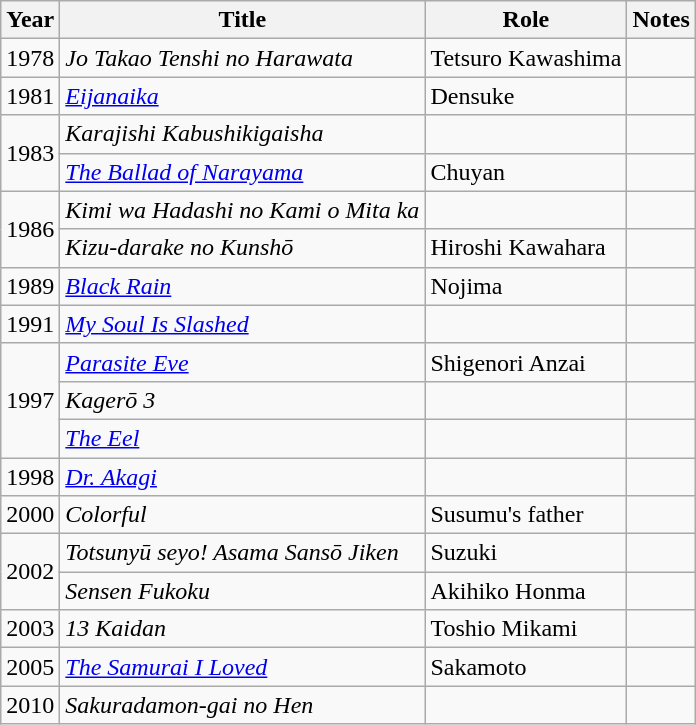<table class="wikitable">
<tr>
<th>Year</th>
<th>Title</th>
<th>Role</th>
<th>Notes</th>
</tr>
<tr>
<td>1978</td>
<td><em>Jo Takao Tenshi no Harawata</em></td>
<td>Tetsuro Kawashima</td>
<td></td>
</tr>
<tr>
<td>1981</td>
<td><em><a href='#'>Eijanaika</a></em></td>
<td>Densuke</td>
<td></td>
</tr>
<tr>
<td rowspan="2">1983</td>
<td><em>Karajishi Kabushikigaisha</em></td>
<td></td>
<td></td>
</tr>
<tr>
<td><em><a href='#'>The Ballad of Narayama</a></em></td>
<td>Chuyan</td>
<td></td>
</tr>
<tr>
<td rowspan="2">1986</td>
<td><em>Kimi wa Hadashi no Kami o Mita ka</em></td>
<td></td>
<td></td>
</tr>
<tr>
<td><em>Kizu-darake no Kunshō</em></td>
<td>Hiroshi Kawahara</td>
<td></td>
</tr>
<tr>
<td>1989</td>
<td><em><a href='#'>Black Rain</a></em></td>
<td>Nojima</td>
<td></td>
</tr>
<tr>
<td>1991</td>
<td><em><a href='#'>My Soul Is Slashed</a></em></td>
<td></td>
<td></td>
</tr>
<tr>
<td rowspan="3">1997</td>
<td><em><a href='#'>Parasite Eve</a></em></td>
<td>Shigenori Anzai</td>
<td></td>
</tr>
<tr>
<td><em>Kagerō 3</em></td>
<td></td>
<td></td>
</tr>
<tr>
<td><em><a href='#'>The Eel</a></em></td>
<td></td>
<td></td>
</tr>
<tr>
<td>1998</td>
<td><em><a href='#'>Dr. Akagi</a></em></td>
<td></td>
<td></td>
</tr>
<tr>
<td>2000</td>
<td><em>Colorful</em></td>
<td>Susumu's father</td>
<td></td>
</tr>
<tr>
<td rowspan="2">2002</td>
<td><em>Totsunyū seyo! Asama Sansō Jiken</em></td>
<td>Suzuki</td>
<td></td>
</tr>
<tr>
<td><em>Sensen Fukoku</em></td>
<td>Akihiko Honma</td>
<td></td>
</tr>
<tr>
<td>2003</td>
<td><em>13 Kaidan</em></td>
<td>Toshio Mikami</td>
<td></td>
</tr>
<tr>
<td>2005</td>
<td><em><a href='#'>The Samurai I Loved</a></em></td>
<td>Sakamoto</td>
<td></td>
</tr>
<tr>
<td>2010</td>
<td><em>Sakuradamon-gai no Hen</em></td>
<td></td>
<td></td>
</tr>
</table>
